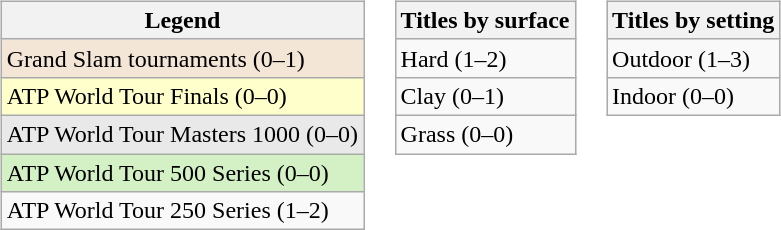<table>
<tr valign="top">
<td><br><table class="wikitable">
<tr>
<th>Legend</th>
</tr>
<tr style="background:#f3e6d7;">
<td>Grand Slam tournaments (0–1)</td>
</tr>
<tr style="background:#ffc;">
<td>ATP World Tour Finals (0–0)</td>
</tr>
<tr style="background:#e9e9e9;">
<td>ATP World Tour Masters 1000 (0–0)</td>
</tr>
<tr style="background:#d4f1c5;">
<td>ATP World Tour 500 Series (0–0)</td>
</tr>
<tr>
<td>ATP World Tour 250 Series (1–2)</td>
</tr>
</table>
</td>
<td><br><table class="wikitable">
<tr>
<th>Titles by surface</th>
</tr>
<tr>
<td>Hard (1–2)</td>
</tr>
<tr>
<td>Clay (0–1)</td>
</tr>
<tr>
<td>Grass (0–0)</td>
</tr>
</table>
</td>
<td><br><table class="wikitable">
<tr>
<th>Titles by setting</th>
</tr>
<tr>
<td>Outdoor (1–3)</td>
</tr>
<tr>
<td>Indoor (0–0)</td>
</tr>
</table>
</td>
</tr>
</table>
